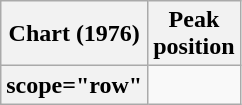<table class="wikitable plainrowheaders sortable">
<tr>
<th scope="col">Chart (1976)</th>
<th scope="col">Peak<br>position</th>
</tr>
<tr>
<th>scope="row" </th>
</tr>
</table>
